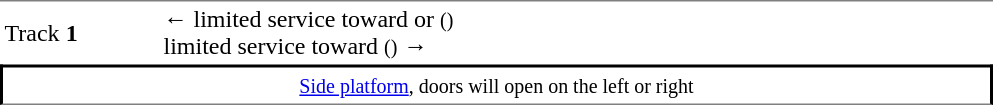<table table border=0 cellspacing=0 cellpadding=3>
<tr>
<td style="border-top:solid 1px gray;" width=100>Track <strong>1</strong></td>
<td style="border-top:solid 1px gray;" width=550>←  limited service toward  or  <small>()</small><br>  limited service toward  <small>()</small> →</td>
</tr>
<tr>
<td style="border-bottom:solid 1px gray;border-top:solid 2px black;border-right:solid 2px black;border-left:solid 2px black;text-align:center;" colspan=2><small><a href='#'>Side platform</a>, doors will open on the left or right</small> </td>
</tr>
</table>
